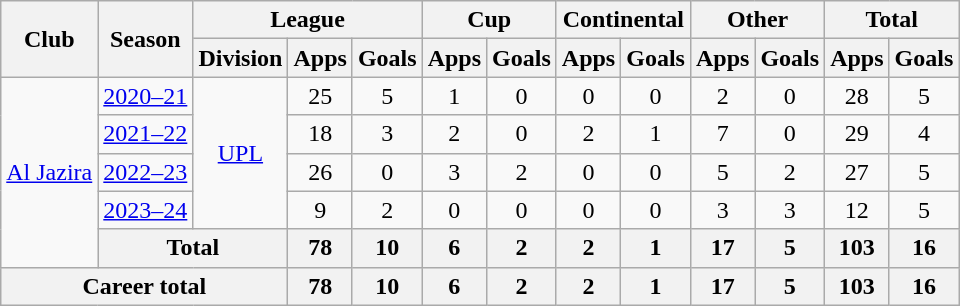<table class="wikitable" style="text-align: center">
<tr>
<th rowspan="2">Club</th>
<th rowspan="2">Season</th>
<th colspan="3">League</th>
<th colspan="2">Cup</th>
<th colspan="2">Continental</th>
<th colspan="2">Other</th>
<th colspan="2">Total</th>
</tr>
<tr>
<th>Division</th>
<th>Apps</th>
<th>Goals</th>
<th>Apps</th>
<th>Goals</th>
<th>Apps</th>
<th>Goals</th>
<th>Apps</th>
<th>Goals</th>
<th>Apps</th>
<th>Goals</th>
</tr>
<tr>
<td rowspan="5"><a href='#'>Al Jazira</a></td>
<td><a href='#'>2020–21</a></td>
<td rowspan="4"><a href='#'>UPL</a></td>
<td>25</td>
<td>5</td>
<td>1</td>
<td>0</td>
<td>0</td>
<td>0</td>
<td>2</td>
<td>0</td>
<td>28</td>
<td>5</td>
</tr>
<tr>
<td><a href='#'>2021–22</a></td>
<td>18</td>
<td>3</td>
<td>2</td>
<td>0</td>
<td>2</td>
<td>1</td>
<td>7</td>
<td>0</td>
<td>29</td>
<td>4</td>
</tr>
<tr>
<td><a href='#'>2022–23</a></td>
<td>26</td>
<td>0</td>
<td>3</td>
<td>2</td>
<td>0</td>
<td>0</td>
<td>5</td>
<td>2</td>
<td>27</td>
<td>5</td>
</tr>
<tr>
<td><a href='#'>2023–24</a></td>
<td>9</td>
<td>2</td>
<td>0</td>
<td>0</td>
<td>0</td>
<td>0</td>
<td>3</td>
<td>3</td>
<td>12</td>
<td>5</td>
</tr>
<tr>
<th colspan="2"><strong>Total</strong></th>
<th>78</th>
<th>10</th>
<th>6</th>
<th>2</th>
<th>2</th>
<th>1</th>
<th>17</th>
<th>5</th>
<th>103</th>
<th>16</th>
</tr>
<tr>
<th colspan="3"><strong>Career total</strong></th>
<th>78</th>
<th>10</th>
<th>6</th>
<th>2</th>
<th>2</th>
<th>1</th>
<th>17</th>
<th>5</th>
<th>103</th>
<th>16</th>
</tr>
</table>
